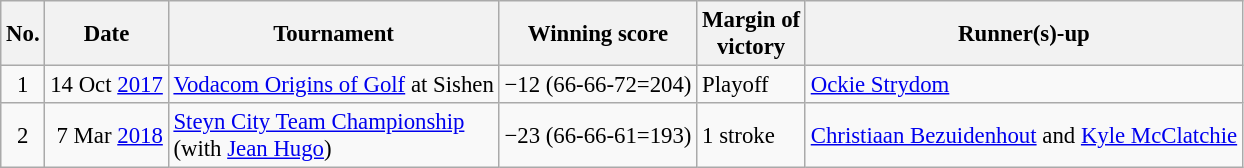<table class="wikitable" style="font-size:95%;">
<tr>
<th>No.</th>
<th>Date</th>
<th>Tournament</th>
<th>Winning score</th>
<th>Margin of<br>victory</th>
<th>Runner(s)-up</th>
</tr>
<tr>
<td align=center>1</td>
<td align=right>14 Oct <a href='#'>2017</a></td>
<td><a href='#'>Vodacom Origins of Golf</a> at Sishen</td>
<td>−12 (66-66-72=204)</td>
<td>Playoff</td>
<td> <a href='#'>Ockie Strydom</a></td>
</tr>
<tr>
<td align=center>2</td>
<td align=right>7 Mar <a href='#'>2018</a></td>
<td><a href='#'>Steyn City Team Championship</a><br>(with  <a href='#'>Jean Hugo</a>)</td>
<td>−23 (66-66-61=193)</td>
<td>1 stroke</td>
<td> <a href='#'>Christiaan Bezuidenhout</a> and  <a href='#'>Kyle McClatchie</a></td>
</tr>
</table>
